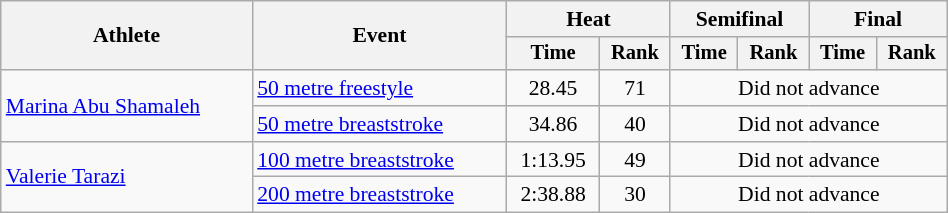<table class="wikitable" style="text-align:center; font-size:90%; width:50%;">
<tr>
<th rowspan="2">Athlete</th>
<th rowspan="2">Event</th>
<th colspan="2">Heat</th>
<th colspan="2">Semifinal</th>
<th colspan="2">Final</th>
</tr>
<tr style="font-size:95%">
<th>Time</th>
<th>Rank</th>
<th>Time</th>
<th>Rank</th>
<th>Time</th>
<th>Rank</th>
</tr>
<tr>
<td align=left rowspan=2><a href='#'>Marina Abu Shamaleh</a></td>
<td align=left><a href='#'>50 metre freestyle</a></td>
<td>28.45</td>
<td>71</td>
<td colspan=4>Did not advance</td>
</tr>
<tr>
<td align=left><a href='#'>50 metre breaststroke</a></td>
<td>34.86</td>
<td>40</td>
<td colspan=4>Did not advance</td>
</tr>
<tr>
<td align=left rowspan=2><a href='#'>Valerie Tarazi</a></td>
<td align=left><a href='#'>100 metre breaststroke</a></td>
<td>1:13.95</td>
<td>49</td>
<td colspan=4>Did not advance</td>
</tr>
<tr>
<td align=left><a href='#'>200 metre breaststroke</a></td>
<td>2:38.88</td>
<td>30</td>
<td colspan=4>Did not advance</td>
</tr>
</table>
